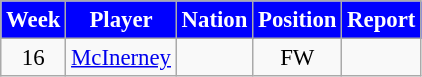<table class="wikitable" style="font-size: 95%; text-align: center;">
<tr>
<th style="background:#0000FF; color:white; text-align:center;">Week</th>
<th style="background:#0000FF; color:white; text-align:center;">Player</th>
<th style="background:#0000FF; color:white; text-align:center;">Nation</th>
<th style="background:#0000FF; color:white; text-align:center;">Position</th>
<th style="background:#0000FF; color:white; text-align:center;">Report</th>
</tr>
<tr>
<td>16</td>
<td style="text-align:left;"><a href='#'>McInerney</a></td>
<td style="text-align:left;"></td>
<td>FW</td>
<td></td>
</tr>
</table>
